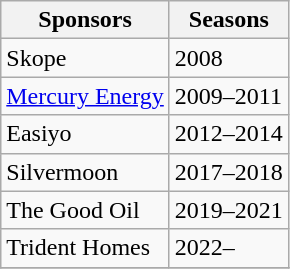<table class="wikitable collapsible">
<tr>
<th>Sponsors</th>
<th>Seasons</th>
</tr>
<tr>
<td>Skope</td>
<td>2008</td>
</tr>
<tr>
<td><a href='#'>Mercury Energy</a></td>
<td>2009–2011</td>
</tr>
<tr>
<td>Easiyo</td>
<td>2012–2014</td>
</tr>
<tr>
<td>Silvermoon</td>
<td>2017–2018</td>
</tr>
<tr>
<td>The Good Oil</td>
<td>2019–2021</td>
</tr>
<tr>
<td>Trident Homes</td>
<td>2022–</td>
</tr>
<tr>
</tr>
</table>
